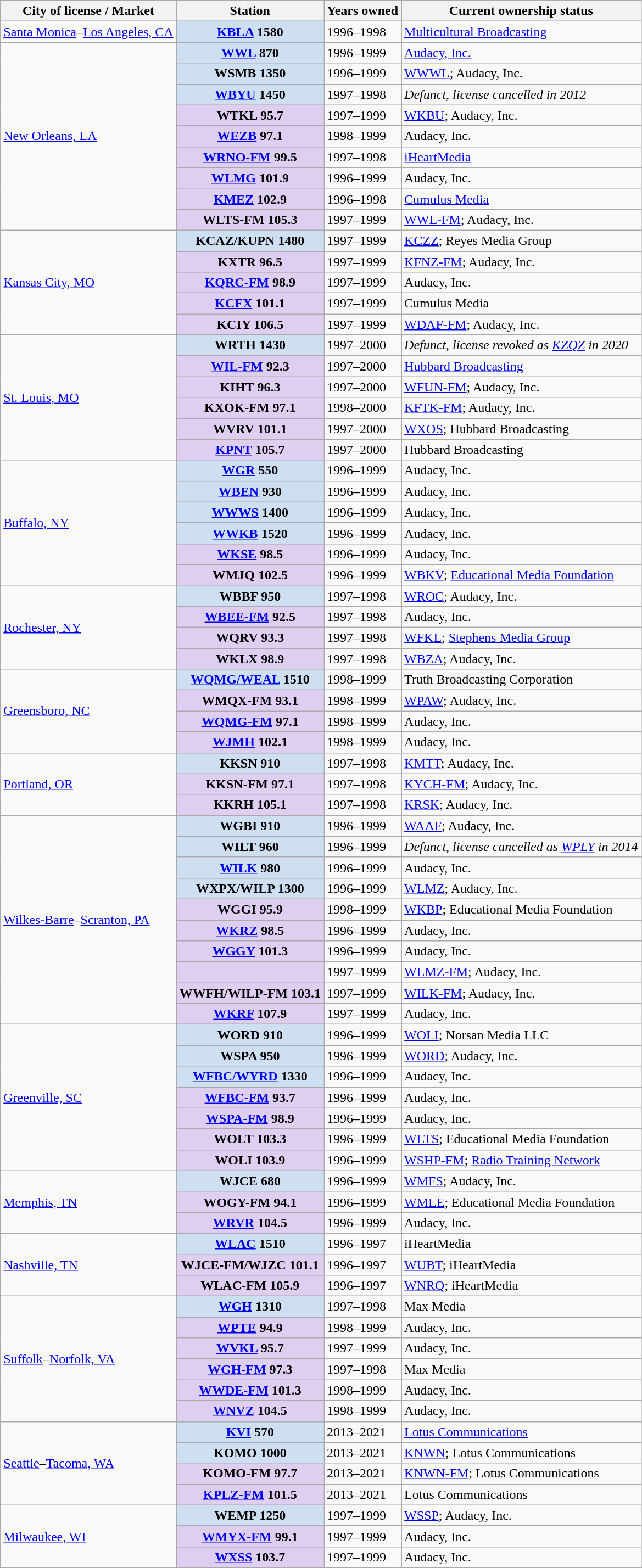<table class="wikitable">
<tr>
<th scope="col">City of license / Market</th>
<th scope="col">Station</th>
<th scope="col">Years owned</th>
<th scope="col">Current ownership status</th>
</tr>
<tr>
<td><a href='#'>Santa Monica</a>–<a href='#'>Los Angeles, CA</a></td>
<th style="background: #cedff2;"><a href='#'>KBLA</a> 1580</th>
<td>1996–1998</td>
<td><a href='#'>Multicultural Broadcasting</a></td>
</tr>
<tr>
<td rowspan="9"><a href='#'>New Orleans, LA</a></td>
<th style="background: #cedff2;"><a href='#'>WWL</a> 870</th>
<td>1996–1999</td>
<td><a href='#'>Audacy, Inc.</a></td>
</tr>
<tr>
<th style="background: #cedff2;">WSMB 1350</th>
<td>1996–1999</td>
<td><a href='#'>WWWL</a>; Audacy, Inc.</td>
</tr>
<tr>
<th style="background: #cedff2;"><a href='#'>WBYU</a> 1450</th>
<td>1997–1998</td>
<td><em>Defunct, license cancelled in 2012</em></td>
</tr>
<tr>
<th style="background: #ddcef2;">WTKL 95.7</th>
<td>1997–1999</td>
<td><a href='#'>WKBU</a>; Audacy, Inc.</td>
</tr>
<tr>
<th style="background: #ddcef2;"><a href='#'>WEZB</a> 97.1</th>
<td>1998–1999</td>
<td>Audacy, Inc.</td>
</tr>
<tr>
<th style="background: #ddcef2;"><a href='#'>WRNO-FM</a> 99.5</th>
<td>1997–1998</td>
<td><a href='#'>iHeartMedia</a></td>
</tr>
<tr>
<th style="background: #ddcef2;"><a href='#'>WLMG</a> 101.9</th>
<td>1996–1999</td>
<td>Audacy, Inc.</td>
</tr>
<tr>
<th style="background: #ddcef2;"><a href='#'>KMEZ</a> 102.9</th>
<td>1996–1998</td>
<td><a href='#'>Cumulus Media</a></td>
</tr>
<tr>
<th style="background: #ddcef2;">WLTS-FM 105.3</th>
<td>1997–1999</td>
<td><a href='#'>WWL-FM</a>; Audacy, Inc.</td>
</tr>
<tr>
<td rowspan="5"><a href='#'>Kansas City, MO</a></td>
<th style="background: #cedff2;">KCAZ/KUPN 1480</th>
<td>1997–1999</td>
<td><a href='#'>KCZZ</a>; Reyes Media Group</td>
</tr>
<tr>
<th style="background: #ddcef2;">KXTR 96.5</th>
<td>1997–1999</td>
<td><a href='#'>KFNZ-FM</a>; Audacy, Inc.</td>
</tr>
<tr>
<th style="background: #ddcef2;"><a href='#'>KQRC-FM</a> 98.9</th>
<td>1997–1999</td>
<td>Audacy, Inc.</td>
</tr>
<tr>
<th style="background: #ddcef2;"><a href='#'>KCFX</a> 101.1</th>
<td>1997–1999</td>
<td>Cumulus Media</td>
</tr>
<tr>
<th style="background: #ddcef2;">KCIY 106.5</th>
<td>1997–1999</td>
<td><a href='#'>WDAF-FM</a>; Audacy, Inc.</td>
</tr>
<tr>
<td rowspan="6"><a href='#'>St. Louis, MO</a></td>
<th style="background: #cedff2;">WRTH 1430</th>
<td>1997–2000</td>
<td><em>Defunct, license revoked as <a href='#'>KZQZ</a> in 2020</em></td>
</tr>
<tr>
<th style="background: #ddcef2;"><a href='#'>WIL-FM</a> 92.3</th>
<td>1997–2000</td>
<td><a href='#'>Hubbard Broadcasting</a></td>
</tr>
<tr>
<th style="background: #ddcef2;">KIHT 96.3</th>
<td>1997–2000</td>
<td><a href='#'>WFUN-FM</a>; Audacy, Inc.</td>
</tr>
<tr>
<th style="background: #ddcef2;">KXOK-FM 97.1</th>
<td>1998–2000</td>
<td><a href='#'>KFTK-FM</a>; Audacy, Inc.</td>
</tr>
<tr>
<th style="background: #ddcef2;">WVRV 101.1</th>
<td>1997–2000</td>
<td><a href='#'>WXOS</a>; Hubbard Broadcasting</td>
</tr>
<tr>
<th style="background: #ddcef2;"><a href='#'>KPNT</a> 105.7</th>
<td>1997–2000</td>
<td>Hubbard Broadcasting</td>
</tr>
<tr>
<td rowspan="6"><a href='#'>Buffalo, NY</a></td>
<th style="background: #cedff2;"><a href='#'>WGR</a> 550</th>
<td>1996–1999</td>
<td>Audacy, Inc.</td>
</tr>
<tr>
<th style="background: #cedff2;"><a href='#'>WBEN</a> 930</th>
<td>1996–1999</td>
<td>Audacy, Inc.</td>
</tr>
<tr>
<th style="background: #cedff2;"><a href='#'>WWWS</a> 1400</th>
<td>1996–1999</td>
<td>Audacy, Inc.</td>
</tr>
<tr>
<th style="background: #cedff2;"><a href='#'>WWKB</a> 1520</th>
<td>1996–1999</td>
<td>Audacy, Inc.</td>
</tr>
<tr>
<th style="background: #ddcef2;"><a href='#'>WKSE</a> 98.5</th>
<td>1996–1999</td>
<td>Audacy, Inc.</td>
</tr>
<tr>
<th style="background: #ddcef2;">WMJQ 102.5</th>
<td>1996–1999</td>
<td><a href='#'>WBKV</a>; <a href='#'>Educational Media Foundation</a></td>
</tr>
<tr>
<td rowspan="4"><a href='#'>Rochester, NY</a></td>
<th style="background: #cedff2;">WBBF 950</th>
<td>1997–1998</td>
<td><a href='#'>WROC</a>; Audacy, Inc.</td>
</tr>
<tr>
<th style="background: #ddcef2;"><a href='#'>WBEE-FM</a> 92.5</th>
<td>1997–1998</td>
<td>Audacy, Inc.</td>
</tr>
<tr>
<th style="background: #ddcef2;">WQRV 93.3</th>
<td>1997–1998</td>
<td><a href='#'>WFKL</a>; <a href='#'>Stephens Media Group</a></td>
</tr>
<tr>
<th style="background: #ddcef2;">WKLX 98.9</th>
<td>1997–1998</td>
<td><a href='#'>WBZA</a>; Audacy, Inc.</td>
</tr>
<tr>
<td rowspan="4"><a href='#'>Greensboro, NC</a></td>
<th style="background: #cedff2;"><a href='#'>WQMG/WEAL</a> 1510</th>
<td>1998–1999</td>
<td>Truth Broadcasting Corporation</td>
</tr>
<tr>
<th style="background: #ddcef2;">WMQX-FM 93.1</th>
<td>1998–1999</td>
<td><a href='#'>WPAW</a>; Audacy, Inc.</td>
</tr>
<tr>
<th style="background: #ddcef2;"><a href='#'>WQMG-FM</a> 97.1</th>
<td>1998–1999</td>
<td>Audacy, Inc.</td>
</tr>
<tr>
<th style="background: #ddcef2;"><a href='#'>WJMH</a> 102.1</th>
<td>1998–1999</td>
<td>Audacy, Inc.</td>
</tr>
<tr>
<td rowspan="3"><a href='#'>Portland, OR</a></td>
<th style="background: #cedff2;">KKSN 910</th>
<td>1997–1998</td>
<td><a href='#'>KMTT</a>; Audacy, Inc.</td>
</tr>
<tr>
<th style="background: #ddcef2;">KKSN-FM 97.1</th>
<td>1997–1998</td>
<td><a href='#'>KYCH-FM</a>; Audacy, Inc.</td>
</tr>
<tr>
<th style="background: #ddcef2;">KKRH 105.1</th>
<td>1997–1998</td>
<td><a href='#'>KRSK</a>; Audacy, Inc.</td>
</tr>
<tr>
<td rowspan="10"><a href='#'>Wilkes-Barre</a>–<a href='#'>Scranton, PA</a></td>
<th style="background: #cedff2;">WGBI 910</th>
<td>1996–1999</td>
<td><a href='#'>WAAF</a>; Audacy, Inc.</td>
</tr>
<tr>
<th style="background: #cedff2;">WILT 960</th>
<td>1996–1999</td>
<td><em>Defunct, license cancelled as <a href='#'>WPLY</a> in 2014</em></td>
</tr>
<tr>
<th style="background: #cedff2;"><a href='#'>WILK</a> 980</th>
<td>1996–1999</td>
<td>Audacy, Inc.</td>
</tr>
<tr>
<th style="background: #cedff2;">WXPX/WILP 1300</th>
<td>1996–1999</td>
<td><a href='#'>WLMZ</a>; Audacy, Inc.</td>
</tr>
<tr>
<th style="background: #ddcef2;">WGGI 95.9</th>
<td>1998–1999</td>
<td><a href='#'>WKBP</a>; Educational Media Foundation</td>
</tr>
<tr>
<th style="background: #ddcef2;"><a href='#'>WKRZ</a> 98.5</th>
<td>1996–1999</td>
<td>Audacy, Inc.</td>
</tr>
<tr>
<th style="background: #ddcef2;"><a href='#'>WGGY</a> 101.3</th>
<td>1996–1999</td>
<td>Audacy, Inc.</td>
</tr>
<tr>
<th style="background: #ddcef2;"></th>
<td>1997–1999</td>
<td><a href='#'>WLMZ-FM</a>; Audacy, Inc.</td>
</tr>
<tr>
<th style="background: #ddcef2;">WWFH/WILP-FM 103.1</th>
<td>1997–1999</td>
<td><a href='#'>WILK-FM</a>; Audacy, Inc.</td>
</tr>
<tr>
<th style="background: #ddcef2;"><a href='#'>WKRF</a> 107.9</th>
<td>1997–1999</td>
<td>Audacy, Inc.</td>
</tr>
<tr>
<td rowspan="7"><a href='#'>Greenville, SC</a></td>
<th style="background: #cedff2;">WORD 910</th>
<td>1996–1999</td>
<td><a href='#'>WOLI</a>; Norsan Media LLC</td>
</tr>
<tr>
<th style="background: #cedff2;">WSPA 950</th>
<td>1996–1999</td>
<td><a href='#'>WORD</a>; Audacy, Inc.</td>
</tr>
<tr>
<th style="background: #cedff2;"><a href='#'>WFBC/WYRD</a> 1330</th>
<td>1996–1999</td>
<td>Audacy, Inc.</td>
</tr>
<tr>
<th style="background: #ddcef2;"><a href='#'>WFBC-FM</a> 93.7</th>
<td>1996–1999</td>
<td>Audacy, Inc.</td>
</tr>
<tr>
<th style="background: #ddcef2;"><a href='#'>WSPA-FM</a> 98.9</th>
<td>1996–1999</td>
<td>Audacy, Inc.</td>
</tr>
<tr>
<th style="background: #ddcef2;">WOLT 103.3</th>
<td>1996–1999</td>
<td><a href='#'>WLTS</a>; Educational Media Foundation</td>
</tr>
<tr>
<th style="background: #ddcef2;">WOLI 103.9</th>
<td>1996–1999</td>
<td><a href='#'>WSHP-FM</a>; <a href='#'>Radio Training Network</a></td>
</tr>
<tr>
<td rowspan="3"><a href='#'>Memphis, TN</a></td>
<th style="background: #cedff2;">WJCE 680</th>
<td>1996–1999</td>
<td><a href='#'>WMFS</a>; Audacy, Inc.</td>
</tr>
<tr>
<th style="background: #ddcef2;">WOGY-FM 94.1</th>
<td>1996–1999</td>
<td><a href='#'>WMLE</a>; Educational Media Foundation</td>
</tr>
<tr>
<th style="background: #ddcef2;"><a href='#'>WRVR</a> 104.5</th>
<td>1996–1999</td>
<td>Audacy, Inc.</td>
</tr>
<tr>
<td rowspan="3"><a href='#'>Nashville, TN</a></td>
<th style="background: #cedff2;"><a href='#'>WLAC</a> 1510</th>
<td>1996–1997</td>
<td>iHeartMedia</td>
</tr>
<tr>
<th style="background: #ddcef2;">WJCE-FM/WJZC 101.1</th>
<td>1996–1997</td>
<td><a href='#'>WUBT</a>; iHeartMedia</td>
</tr>
<tr>
<th style="background: #ddcef2;">WLAC-FM 105.9</th>
<td>1996–1997</td>
<td><a href='#'>WNRQ</a>; iHeartMedia</td>
</tr>
<tr>
<td rowspan="6"><a href='#'>Suffolk</a>–<a href='#'>Norfolk, VA</a></td>
<th style="background: #cedff2;"><a href='#'>WGH</a> 1310</th>
<td>1997–1998</td>
<td>Max Media</td>
</tr>
<tr>
<th style="background: #ddcef2;"><a href='#'>WPTE</a> 94.9</th>
<td>1998–1999</td>
<td>Audacy, Inc.</td>
</tr>
<tr>
<th style="background: #ddcef2;"><a href='#'>WVKL</a> 95.7</th>
<td>1997–1999</td>
<td>Audacy, Inc.</td>
</tr>
<tr>
<th style="background: #ddcef2;"><a href='#'>WGH-FM</a> 97.3</th>
<td>1997–1998</td>
<td>Max Media</td>
</tr>
<tr>
<th style="background: #ddcef2;"><a href='#'>WWDE-FM</a> 101.3</th>
<td>1998–1999</td>
<td>Audacy, Inc.</td>
</tr>
<tr>
<th style="background: #ddcef2;"><a href='#'>WNVZ</a> 104.5</th>
<td>1998–1999</td>
<td>Audacy, Inc.</td>
</tr>
<tr>
<td rowspan="4"><a href='#'>Seattle</a>–<a href='#'>Tacoma, WA</a></td>
<th style="background: #cedff2;"><a href='#'>KVI</a> 570</th>
<td>2013–2021</td>
<td><a href='#'>Lotus Communications</a></td>
</tr>
<tr>
<th style="background: #cedff2;">KOMO 1000</th>
<td>2013–2021</td>
<td><a href='#'>KNWN</a>; Lotus Communications</td>
</tr>
<tr>
<th style="background: #ddcef2;">KOMO-FM 97.7</th>
<td>2013–2021</td>
<td><a href='#'>KNWN-FM</a>; Lotus Communications</td>
</tr>
<tr>
<th style="background: #ddcef2;"><a href='#'>KPLZ-FM</a> 101.5</th>
<td>2013–2021</td>
<td>Lotus Communications</td>
</tr>
<tr>
<td rowspan="3"><a href='#'>Milwaukee, WI</a></td>
<th style="background: #cedff2;">WEMP 1250</th>
<td>1997–1999</td>
<td><a href='#'>WSSP</a>; Audacy, Inc.</td>
</tr>
<tr>
<th style="background: #ddcef2;"><a href='#'>WMYX-FM</a> 99.1</th>
<td>1997–1999</td>
<td>Audacy, Inc.</td>
</tr>
<tr>
<th style="background: #ddcef2;"><a href='#'>WXSS</a> 103.7</th>
<td>1997–1999</td>
<td>Audacy, Inc.</td>
</tr>
</table>
